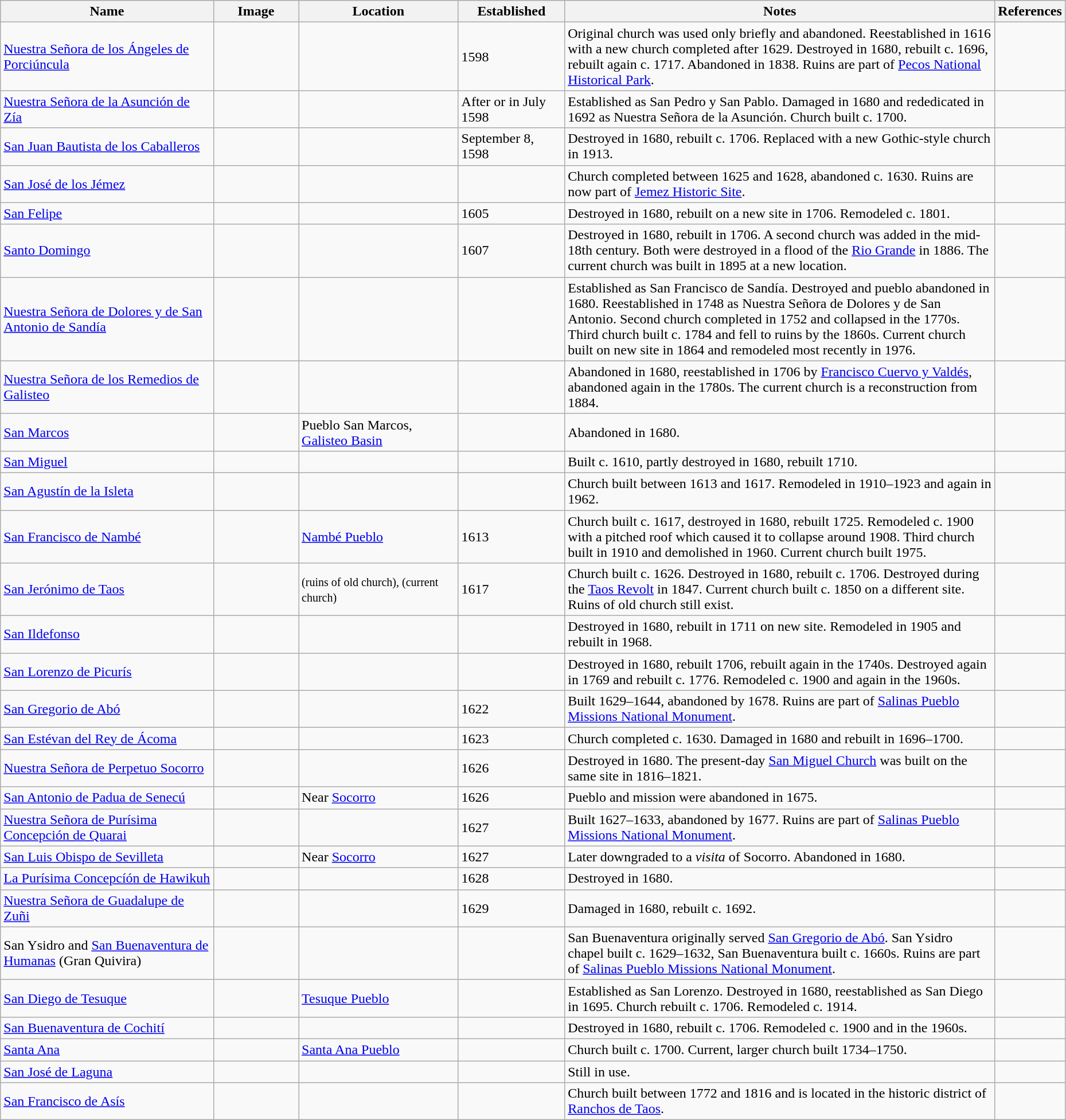<table class="wikitable sortable" align="center" style="width:98%">
<tr>
<th width = 20%>Name</th>
<th width = 8% class="unsortable">Image</th>
<th width = 15%>Location</th>
<th width = 10%>Established</th>
<th class="unsortable">Notes</th>
<th>References</th>
</tr>
<tr ->
<td><a href='#'>Nuestra Señora de los Ángeles de Porciúncula</a></td>
<td></td>
<td><small></small></td>
<td>1598</td>
<td>Original church was used only briefly and abandoned. Reestablished in 1616 with a new church completed after 1629. Destroyed in 1680, rebuilt c. 1696, rebuilt again c. 1717. Abandoned in 1838. Ruins are part of <a href='#'>Pecos National Historical Park</a>.</td>
<td></td>
</tr>
<tr ->
<td><a href='#'>Nuestra Señora de la Asunción de Zía</a></td>
<td></td>
<td><small></small></td>
<td>After or in July 1598</td>
<td>Established as San Pedro y San Pablo. Damaged in 1680 and rededicated in 1692 as Nuestra Señora de la Asunción. Church built c. 1700.</td>
<td></td>
</tr>
<tr ->
<td><a href='#'>San Juan Bautista de los Caballeros</a></td>
<td></td>
<td><small></small></td>
<td>September 8, 1598</td>
<td>Destroyed in 1680, rebuilt c. 1706. Replaced with a new Gothic-style church in 1913.</td>
<td></td>
</tr>
<tr ->
<td><a href='#'>San José de los Jémez</a></td>
<td></td>
<td><small></small></td>
<td></td>
<td>Church completed between 1625 and 1628, abandoned c. 1630. Ruins are now part of <a href='#'>Jemez Historic Site</a>.</td>
<td></td>
</tr>
<tr ->
<td><a href='#'>San Felipe</a></td>
<td></td>
<td><small></small></td>
<td>1605</td>
<td>Destroyed in 1680, rebuilt on a new site in 1706. Remodeled c. 1801.</td>
<td></td>
</tr>
<tr ->
<td><a href='#'>Santo Domingo</a></td>
<td></td>
<td><small></small></td>
<td>1607</td>
<td>Destroyed in 1680, rebuilt in 1706. A second church was added in the mid-18th century. Both were destroyed in a flood of the <a href='#'>Rio Grande</a> in 1886. The current church was built in 1895 at a new location.</td>
<td></td>
</tr>
<tr ->
<td><a href='#'>Nuestra Señora de Dolores y de San Antonio de Sandía</a></td>
<td></td>
<td><small></small></td>
<td></td>
<td>Established as San Francisco de Sandía. Destroyed and pueblo abandoned in 1680. Reestablished in 1748 as Nuestra Señora de Dolores y de San Antonio. Second church completed in 1752 and collapsed in the 1770s. Third church built c. 1784 and fell to ruins by the 1860s. Current church built on new site in 1864 and remodeled most recently in 1976.</td>
<td></td>
</tr>
<tr ->
<td><a href='#'>Nuestra Señora de los Remedios de Galisteo</a></td>
<td></td>
<td><small></small></td>
<td></td>
<td>Abandoned in 1680, reestablished in 1706 by <a href='#'>Francisco Cuervo y Valdés</a>, abandoned again in the 1780s. The current church is a reconstruction from 1884.</td>
<td></td>
</tr>
<tr ->
<td><a href='#'>San Marcos</a></td>
<td></td>
<td>Pueblo San Marcos, <a href='#'>Galisteo Basin</a></td>
<td></td>
<td>Abandoned in 1680.</td>
<td></td>
</tr>
<tr ->
<td><a href='#'>San Miguel</a></td>
<td></td>
<td><small></small></td>
<td></td>
<td>Built c. 1610, partly destroyed in 1680, rebuilt 1710.</td>
<td></td>
</tr>
<tr>
<td><a href='#'>San Agustín de la Isleta</a></td>
<td></td>
<td><small></small></td>
<td></td>
<td>Church built between 1613 and 1617. Remodeled in 1910–1923 and again in 1962.</td>
<td></td>
</tr>
<tr ->
<td><a href='#'>San Francisco de Nambé</a></td>
<td></td>
<td><a href='#'>Nambé Pueblo</a></td>
<td>1613</td>
<td>Church built c. 1617, destroyed in 1680, rebuilt 1725. Remodeled c. 1900 with a pitched roof which caused it to collapse around 1908. Third church built in 1910 and demolished in 1960. Current church built 1975.</td>
<td></td>
</tr>
<tr ->
<td><a href='#'>San Jerónimo de Taos</a></td>
<td></td>
<td><small> (ruins of old church),  (current church)</small></td>
<td>1617</td>
<td>Church built c. 1626. Destroyed in 1680, rebuilt c. 1706. Destroyed during the <a href='#'>Taos Revolt</a> in 1847. Current church built c. 1850 on a different site. Ruins of old church still exist.</td>
<td></td>
</tr>
<tr ->
<td><a href='#'>San Ildefonso</a></td>
<td></td>
<td><small></small></td>
<td></td>
<td>Destroyed in 1680, rebuilt in 1711 on new site. Remodeled in 1905 and rebuilt in 1968.</td>
<td></td>
</tr>
<tr ->
<td><a href='#'>San Lorenzo de Picurís</a></td>
<td></td>
<td><small></small></td>
<td></td>
<td>Destroyed in 1680, rebuilt 1706, rebuilt again in the 1740s. Destroyed again in 1769 and rebuilt c. 1776. Remodeled c. 1900 and again in the 1960s.</td>
<td></td>
</tr>
<tr ->
<td><a href='#'>San Gregorio de Abó</a></td>
<td></td>
<td><small></small></td>
<td>1622</td>
<td>Built 1629–1644, abandoned by 1678. Ruins are part of <a href='#'>Salinas Pueblo Missions National Monument</a>.</td>
<td></td>
</tr>
<tr ->
<td><a href='#'>San Estévan del Rey de Ácoma</a></td>
<td></td>
<td><small></small></td>
<td>1623</td>
<td>Church completed c. 1630. Damaged in 1680 and rebuilt in 1696–1700.</td>
<td></td>
</tr>
<tr ->
<td><a href='#'>Nuestra Señora de Perpetuo Socorro</a></td>
<td></td>
<td><small></small></td>
<td>1626</td>
<td>Destroyed in 1680. The present-day <a href='#'>San Miguel Church</a> was built on the same site in 1816–1821.</td>
<td></td>
</tr>
<tr ->
<td><a href='#'>San Antonio de Padua de Senecú</a></td>
<td></td>
<td>Near <a href='#'>Socorro</a></td>
<td>1626</td>
<td>Pueblo and mission were abandoned in 1675.</td>
<td></td>
</tr>
<tr ->
<td><a href='#'>Nuestra Señora de Purísima Concepción de Quarai</a></td>
<td></td>
<td><small></small></td>
<td>1627</td>
<td>Built 1627–1633, abandoned by 1677. Ruins are part of <a href='#'>Salinas Pueblo Missions National Monument</a>.</td>
<td></td>
</tr>
<tr ->
<td><a href='#'>San Luis Obispo de Sevilleta</a></td>
<td></td>
<td>Near <a href='#'>Socorro</a></td>
<td>1627</td>
<td>Later downgraded to a <em>visita</em> of Socorro. Abandoned in 1680.</td>
<td></td>
</tr>
<tr ->
<td><a href='#'>La Purísima Concepcíón de Hawikuh</a></td>
<td></td>
<td><small></small></td>
<td>1628</td>
<td>Destroyed in 1680.</td>
<td></td>
</tr>
<tr ->
<td><a href='#'>Nuestra Señora de Guadalupe de Zuñi</a></td>
<td></td>
<td><small></small></td>
<td>1629</td>
<td>Damaged in 1680, rebuilt c. 1692.</td>
<td></td>
</tr>
<tr ->
<td>San Ysidro and <a href='#'>San Buenaventura de Humanas</a> (Gran Quivira)</td>
<td></td>
<td><small></small></td>
<td></td>
<td>San Buenaventura originally served <a href='#'>San Gregorio de Abó</a>. San Ysidro chapel built c. 1629–1632, San Buenaventura built c. 1660s. Ruins are part of <a href='#'>Salinas Pueblo Missions National Monument</a>.</td>
<td></td>
</tr>
<tr ->
<td><a href='#'>San Diego de Tesuque</a></td>
<td></td>
<td><a href='#'>Tesuque Pueblo</a></td>
<td></td>
<td>Established as San Lorenzo. Destroyed in 1680, reestablished as San Diego in 1695. Church rebuilt c. 1706. Remodeled c. 1914.</td>
<td></td>
</tr>
<tr ->
<td><a href='#'>San Buenaventura de Cochití</a></td>
<td></td>
<td><small></small></td>
<td></td>
<td>Destroyed in 1680, rebuilt c. 1706. Remodeled c. 1900 and in the 1960s.</td>
<td></td>
</tr>
<tr ->
<td><a href='#'>Santa Ana</a></td>
<td></td>
<td><a href='#'>Santa Ana Pueblo</a></td>
<td></td>
<td>Church built c. 1700. Current, larger church built 1734–1750.</td>
<td></td>
</tr>
<tr ->
<td><a href='#'>San José de Laguna</a></td>
<td></td>
<td><small></small></td>
<td></td>
<td>Still in use.</td>
<td></td>
</tr>
<tr ->
<td><a href='#'>San Francisco de Asís</a></td>
<td></td>
<td><small></small></td>
<td></td>
<td>Church built between 1772 and 1816 and is located in the historic district of <a href='#'>Ranchos de Taos</a>.</td>
<td></td>
</tr>
</table>
